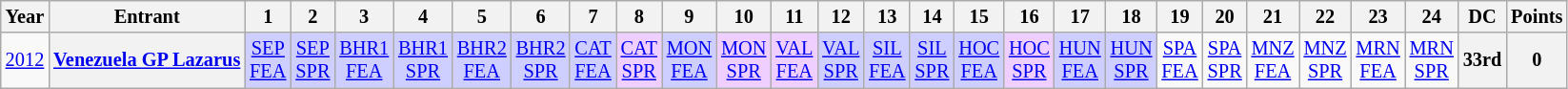<table class="wikitable" style="text-align:center; font-size:85%">
<tr>
<th>Year</th>
<th>Entrant</th>
<th>1</th>
<th>2</th>
<th>3</th>
<th>4</th>
<th>5</th>
<th>6</th>
<th>7</th>
<th>8</th>
<th>9</th>
<th>10</th>
<th>11</th>
<th>12</th>
<th>13</th>
<th>14</th>
<th>15</th>
<th>16</th>
<th>17</th>
<th>18</th>
<th>19</th>
<th>20</th>
<th>21</th>
<th>22</th>
<th>23</th>
<th>24</th>
<th>DC</th>
<th>Points</th>
</tr>
<tr>
<td><a href='#'>2012</a></td>
<th nowrap><a href='#'>Venezuela GP Lazarus</a></th>
<td style="background:#cfcfff;"><a href='#'>SEP<br>FEA</a><br></td>
<td style="background:#cfcfff;"><a href='#'>SEP<br>SPR</a><br></td>
<td style="background:#cfcfff;"><a href='#'>BHR1<br>FEA</a><br></td>
<td style="background:#cfcfff;"><a href='#'>BHR1<br>SPR</a><br></td>
<td style="background:#cfcfff;"><a href='#'>BHR2<br>FEA</a><br></td>
<td style="background:#cfcfff;"><a href='#'>BHR2<br>SPR</a><br></td>
<td style="background:#cfcfff;"><a href='#'>CAT<br>FEA</a><br></td>
<td style="background:#efcfff;"><a href='#'>CAT<br>SPR</a><br></td>
<td style="background:#cfcfff;"><a href='#'>MON<br>FEA</a><br></td>
<td style="background:#efcfff;"><a href='#'>MON<br>SPR</a><br></td>
<td style="background:#efcfff;"><a href='#'>VAL<br>FEA</a><br></td>
<td style="background:#cfcfff;"><a href='#'>VAL<br>SPR</a><br></td>
<td style="background:#cfcfff;"><a href='#'>SIL<br>FEA</a><br></td>
<td style="background:#cfcfff;"><a href='#'>SIL<br>SPR</a><br></td>
<td style="background:#cfcfff;"><a href='#'>HOC<br>FEA</a><br></td>
<td style="background:#efcfff;"><a href='#'>HOC<br>SPR</a><br></td>
<td style="background:#cfcfff;"><a href='#'>HUN<br>FEA</a><br></td>
<td style="background:#cfcfff;"><a href='#'>HUN<br>SPR</a><br></td>
<td><a href='#'>SPA<br>FEA</a></td>
<td><a href='#'>SPA<br>SPR</a></td>
<td><a href='#'>MNZ<br>FEA</a></td>
<td><a href='#'>MNZ<br>SPR</a></td>
<td><a href='#'>MRN<br>FEA</a></td>
<td><a href='#'>MRN<br>SPR</a></td>
<th>33rd</th>
<th>0</th>
</tr>
</table>
